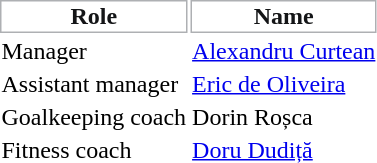<table class="toccolours">
<tr>
<th style="background:#ffffff;color:#141517;border:1px solid #aeb0b3;">Role</th>
<th style="background:#ffffff;color:#141517;border:1px solid #aeb0b3;">Name</th>
</tr>
<tr>
<td>Manager</td>
<td> <a href='#'>Alexandru Curtean</a></td>
</tr>
<tr>
<td>Assistant manager</td>
<td> <a href='#'>Eric de Oliveira</a></td>
</tr>
<tr>
<td>Goalkeeping coach</td>
<td> Dorin Roșca</td>
</tr>
<tr>
<td>Fitness coach</td>
<td> <a href='#'>Doru Dudiță</a></td>
</tr>
</table>
